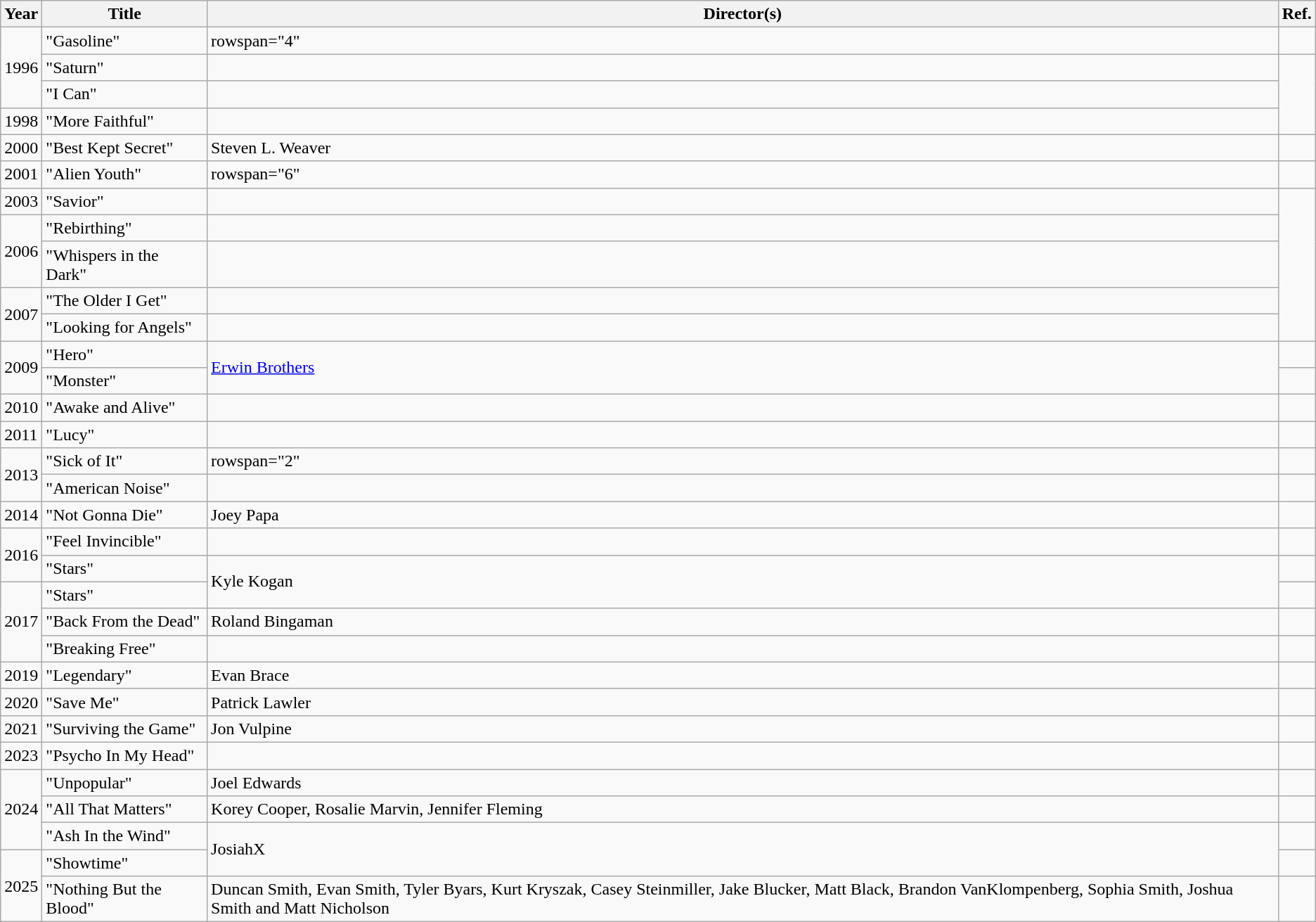<table class="wikitable">
<tr>
<th>Year</th>
<th>Title</th>
<th>Director(s)</th>
<th>Ref.</th>
</tr>
<tr>
<td rowspan="3">1996</td>
<td>"Gasoline"</td>
<td>rowspan="4" </td>
<td></td>
</tr>
<tr>
<td>"Saturn"</td>
<td></td>
</tr>
<tr>
<td>"I Can"</td>
<td></td>
</tr>
<tr>
<td>1998</td>
<td>"More Faithful"</td>
<td></td>
</tr>
<tr>
<td>2000</td>
<td>"Best Kept Secret"</td>
<td>Steven L. Weaver</td>
<td></td>
</tr>
<tr>
<td>2001</td>
<td>"Alien Youth"</td>
<td>rowspan="6" </td>
<td></td>
</tr>
<tr>
<td>2003</td>
<td>"Savior"</td>
<td></td>
</tr>
<tr>
<td rowspan="2">2006</td>
<td>"Rebirthing"</td>
<td></td>
</tr>
<tr>
<td>"Whispers in the Dark"</td>
<td></td>
</tr>
<tr>
<td rowspan="2">2007</td>
<td>"The Older I Get"</td>
<td></td>
</tr>
<tr>
<td>"Looking for Angels"</td>
<td></td>
</tr>
<tr>
<td rowspan="2">2009</td>
<td>"Hero"</td>
<td rowspan="2"><a href='#'>Erwin Brothers</a></td>
<td></td>
</tr>
<tr>
<td>"Monster"</td>
<td></td>
</tr>
<tr>
<td>2010</td>
<td>"Awake and Alive"</td>
<td></td>
<td></td>
</tr>
<tr>
<td>2011</td>
<td>"Lucy"</td>
<td></td>
</tr>
<tr>
<td rowspan="2">2013</td>
<td>"Sick of It"</td>
<td>rowspan="2" </td>
<td></td>
</tr>
<tr>
<td>"American Noise"</td>
<td></td>
</tr>
<tr>
<td>2014</td>
<td>"Not Gonna Die"</td>
<td>Joey Papa</td>
<td></td>
</tr>
<tr>
<td rowspan="2">2016</td>
<td>"Feel Invincible"</td>
<td></td>
<td></td>
</tr>
<tr>
<td>"Stars"</td>
<td rowspan="2">Kyle Kogan</td>
<td></td>
</tr>
<tr>
<td rowspan="3">2017</td>
<td>"Stars" </td>
<td></td>
</tr>
<tr>
<td>"Back From the Dead"</td>
<td>Roland Bingaman</td>
<td></td>
</tr>
<tr>
<td>"Breaking Free"</td>
<td></td>
<td></td>
</tr>
<tr>
<td>2019</td>
<td>"Legendary"</td>
<td>Evan Brace</td>
<td></td>
</tr>
<tr>
<td>2020</td>
<td>"Save Me"</td>
<td>Patrick Lawler</td>
<td></td>
</tr>
<tr>
<td>2021</td>
<td>"Surviving the Game"</td>
<td>Jon Vulpine</td>
<td></td>
</tr>
<tr>
<td>2023</td>
<td>"Psycho In My Head"</td>
<td></td>
<td></td>
</tr>
<tr>
<td rowspan="3">2024</td>
<td>"Unpopular"</td>
<td>Joel Edwards</td>
<td></td>
</tr>
<tr>
<td>"All That Matters"</td>
<td>Korey Cooper, Rosalie Marvin, Jennifer Fleming</td>
<td></td>
</tr>
<tr>
<td>"Ash In the Wind"</td>
<td rowspan="2">JosiahX</td>
<td></td>
</tr>
<tr>
<td rowspan="2">2025</td>
<td>"Showtime"</td>
<td></td>
</tr>
<tr>
<td>"Nothing But the Blood"</td>
<td>Duncan Smith, Evan Smith, Tyler Byars, Kurt Kryszak, Casey Steinmiller, Jake Blucker, Matt Black, Brandon VanKlompenberg, Sophia Smith, Joshua Smith and Matt Nicholson</td>
<td></td>
</tr>
</table>
